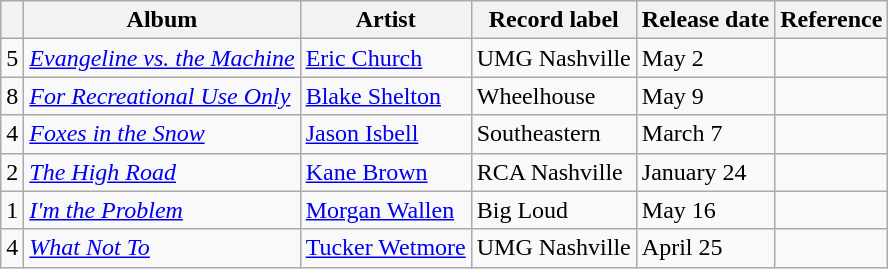<table class="wikitable sortable">
<tr>
<th></th>
<th>Album</th>
<th>Artist</th>
<th>Record label</th>
<th>Release date</th>
<th>Reference</th>
</tr>
<tr>
<td style="text-align:center;">5</td>
<td><em><a href='#'>Evangeline vs. the Machine</a></em></td>
<td><a href='#'>Eric Church</a></td>
<td>UMG Nashville</td>
<td>May 2</td>
<td></td>
</tr>
<tr>
<td style="text-align: center;">8</td>
<td><em><a href='#'>For Recreational Use Only</a></em></td>
<td><a href='#'>Blake Shelton</a></td>
<td>Wheelhouse</td>
<td>May 9</td>
<td></td>
</tr>
<tr>
<td style="text-align:center;">4</td>
<td><em><a href='#'>Foxes in the Snow</a></em></td>
<td><a href='#'>Jason Isbell</a></td>
<td>Southeastern</td>
<td>March 7</td>
<td></td>
</tr>
<tr>
<td style="text-align:center;">2</td>
<td><em><a href='#'>The High Road</a></em></td>
<td><a href='#'>Kane Brown</a></td>
<td>RCA Nashville</td>
<td>January 24</td>
<td></td>
</tr>
<tr>
<td style="text-align: center;">1</td>
<td><em><a href='#'>I'm the Problem</a></em></td>
<td><a href='#'>Morgan Wallen</a></td>
<td>Big Loud</td>
<td>May 16</td>
<td></td>
</tr>
<tr>
<td style="text-align:center;">4</td>
<td><em><a href='#'>What Not To</a></em></td>
<td><a href='#'>Tucker Wetmore</a></td>
<td>UMG Nashville</td>
<td>April 25</td>
<td></td>
</tr>
</table>
